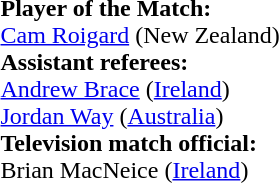<table style="width:100%">
<tr>
<td><br><strong>Player of the Match:</strong>
<br><a href='#'>Cam Roigard</a> (New Zealand)<br><strong>Assistant referees:</strong>
<br><a href='#'>Andrew Brace</a> (<a href='#'>Ireland</a>)
<br><a href='#'>Jordan Way</a> (<a href='#'>Australia</a>)
<br><strong>Television match official:</strong>
<br>Brian MacNeice (<a href='#'>Ireland</a>)</td>
</tr>
</table>
